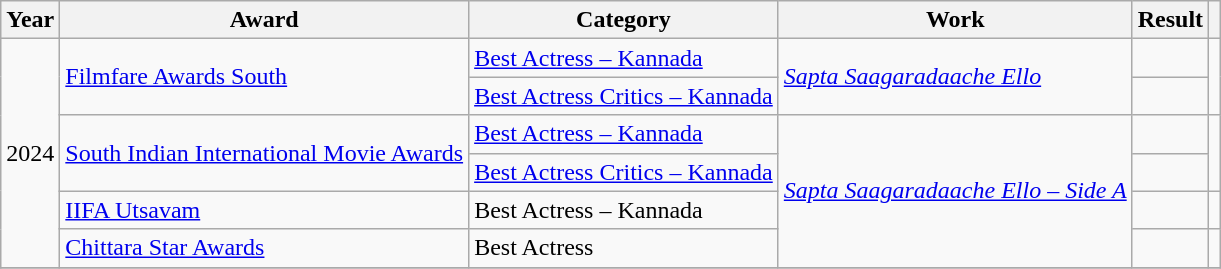<table class="wikitable">
<tr>
<th>Year</th>
<th>Award</th>
<th>Category</th>
<th>Work</th>
<th>Result</th>
<th></th>
</tr>
<tr>
<td rowspan="6">2024</td>
<td rowspan="2"><a href='#'>Filmfare Awards South</a></td>
<td><a href='#'>Best Actress – Kannada</a></td>
<td rowspan="2"><em><a href='#'>Sapta Saagaradaache Ello</a></em></td>
<td></td>
<td rowspan="2"></td>
</tr>
<tr>
<td><a href='#'>Best Actress Critics – Kannada</a></td>
<td></td>
</tr>
<tr>
<td rowspan="2"><a href='#'>South Indian International Movie Awards</a></td>
<td><a href='#'>Best Actress – Kannada</a></td>
<td rowspan="4"><em><a href='#'>Sapta Saagaradaache Ello – Side A</a></em></td>
<td></td>
<td rowspan="2"></td>
</tr>
<tr>
<td><a href='#'>Best Actress Critics – Kannada</a></td>
<td></td>
</tr>
<tr>
<td><a href='#'>IIFA Utsavam</a></td>
<td>Best Actress – Kannada</td>
<td></td>
<td></td>
</tr>
<tr>
<td><a href='#'>Chittara Star Awards</a></td>
<td>Best Actress</td>
<td></td>
<td></td>
</tr>
<tr>
</tr>
</table>
